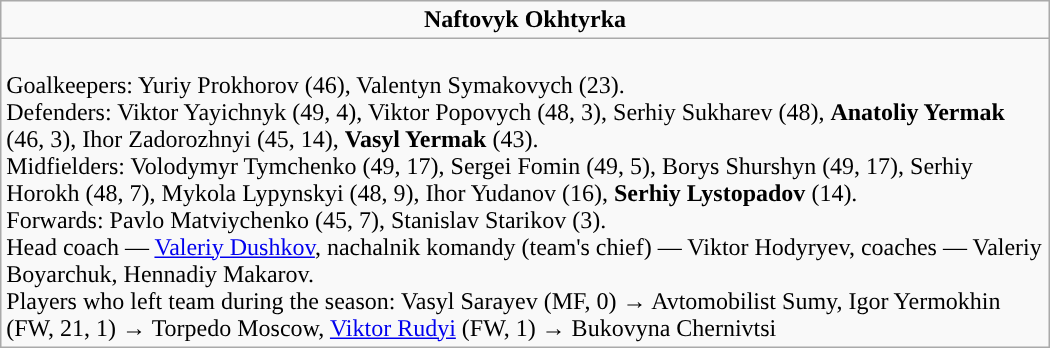<table class="wikitable" style="width:700px;">
<tr style="background:">
<td style="text-align: center; width:700px;"><span> <strong>Naftovyk Okhtyrka</strong></span></td>
</tr>
<tr style="background:">
<td style="text-align: left; width:700px;"><br>Goalkeepers: Yuriy Prokhorov (46), Valentyn Symakovych (23).<br>Defenders: Viktor Yayichnyk (49, 4), Viktor Popovych (48, 3), Serhiy Sukharev (48), <strong>Anatoliy Yermak</strong> (46, 3), Ihor Zadorozhnyi (45, 14), <strong>Vasyl Yermak</strong> (43).<br>Midfielders: Volodymyr Tymchenko (49, 17), Sergei Fomin (49, 5), Borys Shurshyn (49, 17), Serhiy Horokh (48, 7), Mykola Lypynskyi (48, 9), Ihor Yudanov (16), <strong>Serhiy Lystopadov</strong> (14).<br>Forwards: Pavlo Matviychenko (45, 7), Stanislav Starikov (3).<br>Head coach — <a href='#'>Valeriy Dushkov</a>, nachalnik komandy (team's chief) — Viktor Hodyryev, coaches — Valeriy Boyarchuk, Hennadiy Makarov.<br>Players who left team during the season: Vasyl Sarayev (MF, 0) → Avtomobilist Sumy, Igor Yermokhin (FW, 21, 1) → Torpedo Moscow, <a href='#'>Viktor Rudyi</a> (FW, 1) → Bukovyna Chernivtsi</td>
</tr>
</table>
